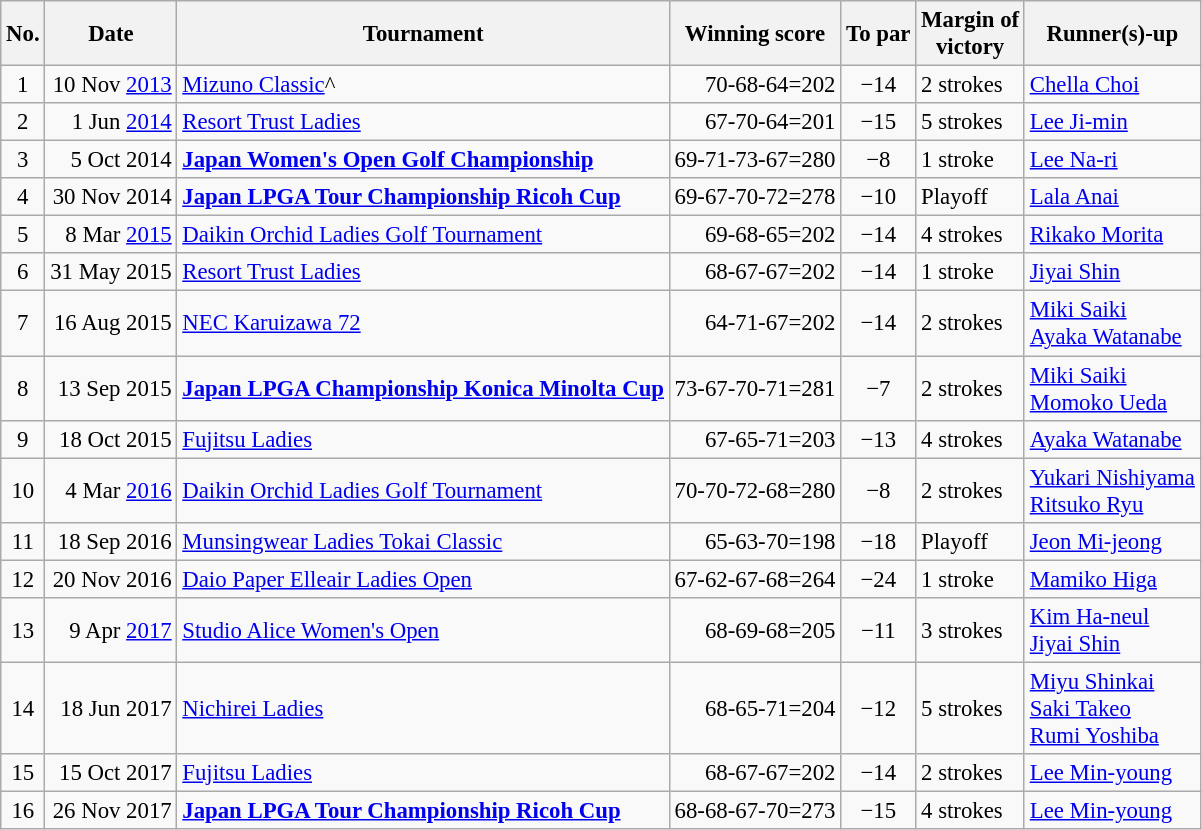<table class="wikitable" style="font-size:95%;">
<tr>
<th>No.</th>
<th>Date</th>
<th>Tournament</th>
<th>Winning score</th>
<th>To par</th>
<th>Margin of<br>victory</th>
<th>Runner(s)-up</th>
</tr>
<tr>
<td align=center>1</td>
<td align=right>10 Nov <a href='#'>2013</a></td>
<td><a href='#'>Mizuno Classic</a>^</td>
<td align=right>70-68-64=202</td>
<td align=center>−14</td>
<td>2 strokes</td>
<td> <a href='#'>Chella Choi</a></td>
</tr>
<tr>
<td align=center>2</td>
<td align=right>1 Jun <a href='#'>2014</a></td>
<td><a href='#'>Resort Trust Ladies</a></td>
<td align=right>67-70-64=201</td>
<td align=center>−15</td>
<td>5 strokes</td>
<td> <a href='#'>Lee Ji-min</a></td>
</tr>
<tr>
<td align=center>3</td>
<td align=right>5 Oct 2014</td>
<td><strong><a href='#'>Japan Women's Open Golf Championship</a></strong></td>
<td align=right>69-71-73-67=280</td>
<td align=center>−8</td>
<td>1 stroke</td>
<td> <a href='#'>Lee Na-ri</a></td>
</tr>
<tr>
<td align=center>4</td>
<td align=right>30 Nov 2014</td>
<td><strong><a href='#'>Japan LPGA Tour Championship Ricoh Cup</a></strong></td>
<td align=right>69-67-70-72=278</td>
<td align=center>−10</td>
<td>Playoff</td>
<td> <a href='#'>Lala Anai</a></td>
</tr>
<tr>
<td align=center>5</td>
<td align=right>8 Mar <a href='#'>2015</a></td>
<td><a href='#'>Daikin Orchid Ladies Golf Tournament</a></td>
<td align=right>69-68-65=202</td>
<td align=center>−14</td>
<td>4 strokes</td>
<td> <a href='#'>Rikako Morita</a></td>
</tr>
<tr>
<td align=center>6</td>
<td align=right>31 May 2015</td>
<td><a href='#'>Resort Trust Ladies</a></td>
<td align=right>68-67-67=202</td>
<td align=center>−14</td>
<td>1 stroke</td>
<td> <a href='#'>Jiyai Shin</a></td>
</tr>
<tr>
<td align=center>7</td>
<td align=right>16 Aug 2015</td>
<td><a href='#'>NEC Karuizawa 72</a></td>
<td align=right>64-71-67=202</td>
<td align=center>−14</td>
<td>2 strokes</td>
<td> <a href='#'>Miki Saiki</a><br> <a href='#'>Ayaka Watanabe</a></td>
</tr>
<tr>
<td align=center>8</td>
<td align=right>13 Sep 2015</td>
<td><strong><a href='#'>Japan LPGA Championship Konica Minolta Cup</a></strong></td>
<td align=right>73-67-70-71=281</td>
<td align=center>−7</td>
<td>2 strokes</td>
<td> <a href='#'>Miki Saiki</a><br> <a href='#'>Momoko Ueda</a></td>
</tr>
<tr>
<td align=center>9</td>
<td align=right>18 Oct 2015</td>
<td><a href='#'>Fujitsu Ladies</a></td>
<td align=right>67-65-71=203</td>
<td align=center>−13</td>
<td>4 strokes</td>
<td> <a href='#'>Ayaka Watanabe</a></td>
</tr>
<tr>
<td align=center>10</td>
<td align=right>4 Mar <a href='#'>2016</a></td>
<td><a href='#'>Daikin Orchid Ladies Golf Tournament</a></td>
<td align=right>70-70-72-68=280</td>
<td align=center>−8</td>
<td>2 strokes</td>
<td> <a href='#'>Yukari Nishiyama</a><br> <a href='#'>Ritsuko Ryu</a></td>
</tr>
<tr>
<td align=center>11</td>
<td align=right>18 Sep 2016</td>
<td><a href='#'>Munsingwear Ladies Tokai Classic</a></td>
<td align=right>65-63-70=198</td>
<td align=center>−18</td>
<td>Playoff</td>
<td> <a href='#'>Jeon Mi-jeong</a></td>
</tr>
<tr>
<td align=center>12</td>
<td align=right>20 Nov 2016</td>
<td><a href='#'>Daio Paper Elleair Ladies Open</a></td>
<td align=right>67-62-67-68=264</td>
<td align=center>−24</td>
<td>1 stroke</td>
<td> <a href='#'>Mamiko Higa</a></td>
</tr>
<tr>
<td align=center>13</td>
<td align=right>9 Apr <a href='#'>2017</a></td>
<td><a href='#'>Studio Alice Women's Open</a></td>
<td align=right>68-69-68=205</td>
<td align=center>−11</td>
<td>3 strokes</td>
<td> <a href='#'>Kim Ha-neul</a><br> <a href='#'>Jiyai Shin</a></td>
</tr>
<tr>
<td align=center>14</td>
<td align=right>18 Jun 2017</td>
<td><a href='#'>Nichirei Ladies</a></td>
<td align=right>68-65-71=204</td>
<td align=center>−12</td>
<td>5 strokes</td>
<td> <a href='#'>Miyu Shinkai</a><br> <a href='#'>Saki Takeo</a><br> <a href='#'>Rumi Yoshiba</a></td>
</tr>
<tr>
<td align=center>15</td>
<td align=right>15 Oct 2017</td>
<td><a href='#'>Fujitsu Ladies</a></td>
<td align=right>68-67-67=202</td>
<td align=center>−14</td>
<td>2 strokes</td>
<td> <a href='#'>Lee Min-young</a></td>
</tr>
<tr>
<td align=center>16</td>
<td align=right>26 Nov 2017</td>
<td><strong><a href='#'>Japan LPGA Tour Championship Ricoh Cup</a></strong></td>
<td align=right>68-68-67-70=273</td>
<td align=center>−15</td>
<td>4 strokes</td>
<td> <a href='#'>Lee Min-young</a></td>
</tr>
</table>
